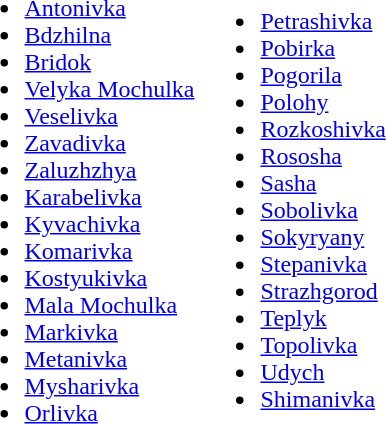<table>
<tr>
<td><br><ul><li><a href='#'>Antonivka</a></li><li><a href='#'>Bdzhilna</a></li><li><a href='#'>Bridok</a></li><li><a href='#'>Velyka Mochulka</a></li><li><a href='#'>Veselivka</a></li><li><a href='#'>Zavadivka</a></li><li><a href='#'>Zaluzhzhya</a></li><li><a href='#'>Karabelivka</a></li><li><a href='#'>Kyvachivka</a></li><li><a href='#'>Komarivka</a></li><li><a href='#'>Kostyukivka</a></li><li><a href='#'>Mala Mochulka</a></li><li><a href='#'>Markivka</a></li><li><a href='#'>Metanivka</a></li><li><a href='#'>Mysharivka</a></li><li><a href='#'>Orlivka</a></li></ul></td>
<td><br><ul><li><a href='#'>Petrashivka</a></li><li><a href='#'>Pobirka</a></li><li><a href='#'>Pogorila</a></li><li><a href='#'>Polohy</a></li><li><a href='#'>Rozkoshivka</a></li><li><a href='#'>Rososha</a></li><li><a href='#'>Sasha</a></li><li><a href='#'>Sobolivka</a></li><li><a href='#'>Sokyryany</a></li><li><a href='#'>Stepanivka</a></li><li><a href='#'>Strazhgorod</a></li><li><a href='#'>Teplyk</a></li><li><a href='#'>Topolivka</a></li><li><a href='#'>Udych</a></li><li><a href='#'>Shimanivka</a></li></ul></td>
</tr>
</table>
